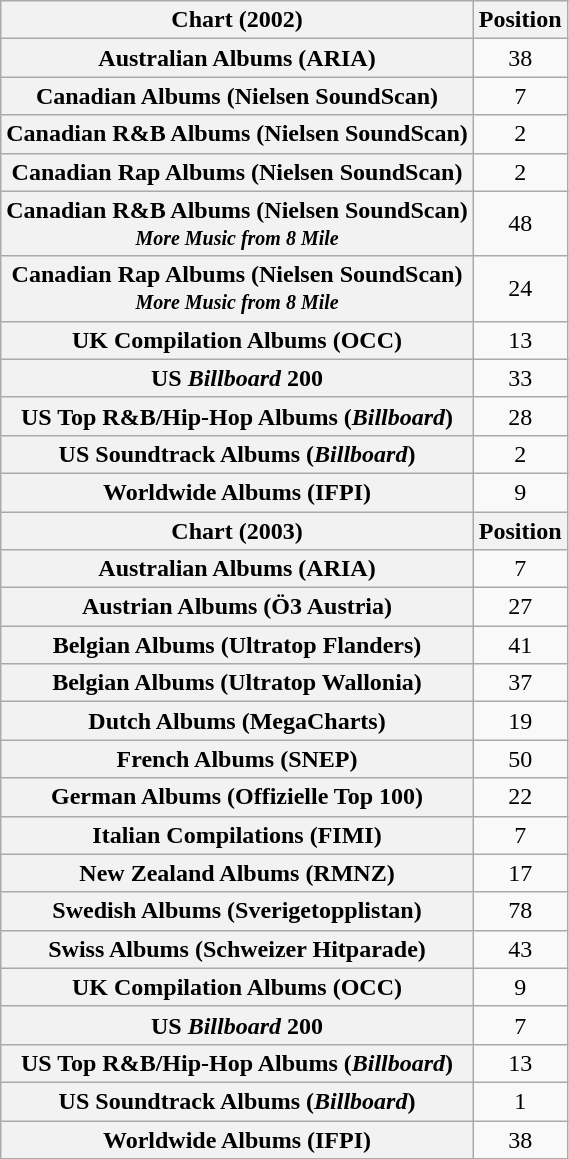<table class="wikitable sortable plainrowheaders" style="text-align:center;">
<tr>
<th scope="col">Chart (2002)</th>
<th scope="col">Position</th>
</tr>
<tr>
<th scope="row">Australian Albums (ARIA)</th>
<td>38</td>
</tr>
<tr>
<th scope="row">Canadian Albums (Nielsen SoundScan)</th>
<td>7</td>
</tr>
<tr>
<th scope="row">Canadian R&B Albums (Nielsen SoundScan)</th>
<td>2</td>
</tr>
<tr>
<th scope="row">Canadian Rap Albums (Nielsen SoundScan)</th>
<td>2</td>
</tr>
<tr>
<th scope="row">Canadian R&B Albums (Nielsen SoundScan)<br><small><em>More Music from 8 Mile</em></small></th>
<td>48</td>
</tr>
<tr>
<th scope="row">Canadian Rap Albums (Nielsen SoundScan)<br><small><em>More Music from 8 Mile</em></small></th>
<td>24</td>
</tr>
<tr>
<th scope="row">UK Compilation Albums (OCC)</th>
<td style="text-align:center;">13</td>
</tr>
<tr>
<th scope="row">US <em>Billboard</em> 200</th>
<td>33</td>
</tr>
<tr>
<th scope="row">US Top R&B/Hip-Hop Albums (<em>Billboard</em>)</th>
<td>28</td>
</tr>
<tr>
<th scope="row">US Soundtrack Albums (<em>Billboard</em>)</th>
<td>2</td>
</tr>
<tr>
<th scope="row">Worldwide Albums (IFPI)</th>
<td>9</td>
</tr>
<tr>
<th scope="col">Chart (2003)</th>
<th scope="col">Position</th>
</tr>
<tr>
<th scope="row">Australian Albums (ARIA)</th>
<td>7</td>
</tr>
<tr>
<th scope="row">Austrian Albums (Ö3 Austria)</th>
<td>27</td>
</tr>
<tr>
<th scope="row">Belgian Albums (Ultratop Flanders)</th>
<td>41</td>
</tr>
<tr>
<th scope="row">Belgian Albums (Ultratop Wallonia)</th>
<td>37</td>
</tr>
<tr>
<th scope="row">Dutch Albums (MegaCharts)</th>
<td>19</td>
</tr>
<tr>
<th scope="row">French Albums (SNEP)</th>
<td>50</td>
</tr>
<tr>
<th scope="row">German Albums (Offizielle Top 100)</th>
<td>22</td>
</tr>
<tr>
<th scope="row">Italian Compilations (FIMI)</th>
<td>7</td>
</tr>
<tr>
<th scope="row">New Zealand Albums (RMNZ)</th>
<td>17</td>
</tr>
<tr>
<th scope="row">Swedish Albums (Sverigetopplistan)</th>
<td>78</td>
</tr>
<tr>
<th scope="row">Swiss Albums (Schweizer Hitparade)</th>
<td>43</td>
</tr>
<tr>
<th scope="row">UK Compilation Albums (OCC)</th>
<td style="text-align:center;">9</td>
</tr>
<tr>
<th scope="row">US <em>Billboard</em> 200</th>
<td>7</td>
</tr>
<tr>
<th scope="row">US Top R&B/Hip-Hop Albums (<em>Billboard</em>)</th>
<td>13</td>
</tr>
<tr>
<th scope="row">US Soundtrack Albums (<em>Billboard</em>)</th>
<td>1</td>
</tr>
<tr>
<th scope="row">Worldwide Albums (IFPI)</th>
<td>38</td>
</tr>
</table>
